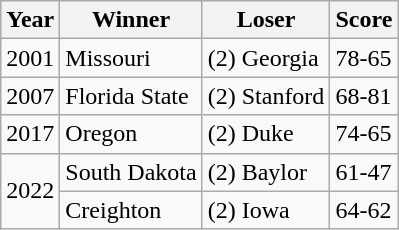<table class="wikitable">
<tr>
<th>Year</th>
<th>Winner</th>
<th>Loser</th>
<th>Score</th>
</tr>
<tr --->
<td>2001</td>
<td>Missouri</td>
<td>(2) Georgia</td>
<td>78-65</td>
</tr>
<tr --->
<td>2007</td>
<td>Florida State</td>
<td>(2) Stanford</td>
<td>68-81</td>
</tr>
<tr --->
<td>2017</td>
<td>Oregon</td>
<td>(2) Duke</td>
<td>74-65</td>
</tr>
<tr --->
<td rowspan="2">2022</td>
<td>South Dakota</td>
<td>(2) Baylor</td>
<td>61-47</td>
</tr>
<tr --->
<td>Creighton</td>
<td>(2) Iowa</td>
<td>64-62</td>
</tr>
</table>
